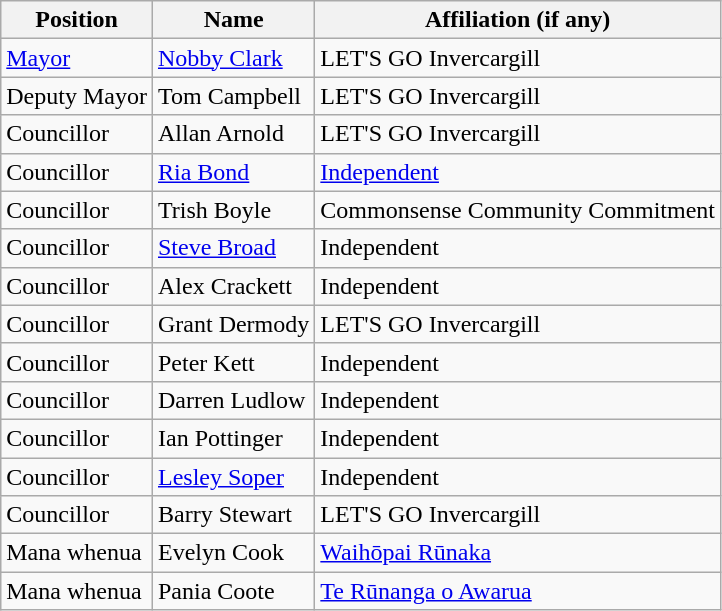<table class="wikitable">
<tr>
<th>Position</th>
<th>Name</th>
<th>Affiliation (if any)</th>
</tr>
<tr>
<td><a href='#'>Mayor</a></td>
<td><a href='#'>Nobby Clark</a></td>
<td>LET'S GO Invercargill</td>
</tr>
<tr>
<td>Deputy Mayor</td>
<td>Tom Campbell</td>
<td>LET'S GO Invercargill</td>
</tr>
<tr>
<td>Councillor</td>
<td>Allan Arnold</td>
<td>LET'S GO Invercargill</td>
</tr>
<tr>
<td>Councillor</td>
<td><a href='#'>Ria Bond</a></td>
<td><a href='#'>Independent</a></td>
</tr>
<tr>
<td>Councillor</td>
<td>Trish Boyle</td>
<td>Commonsense Community Commitment</td>
</tr>
<tr>
<td>Councillor</td>
<td><a href='#'>Steve Broad</a></td>
<td>Independent</td>
</tr>
<tr>
<td>Councillor</td>
<td>Alex Crackett</td>
<td>Independent</td>
</tr>
<tr>
<td>Councillor</td>
<td>Grant Dermody</td>
<td>LET'S GO Invercargill</td>
</tr>
<tr>
<td>Councillor</td>
<td>Peter Kett</td>
<td>Independent</td>
</tr>
<tr>
<td>Councillor</td>
<td>Darren Ludlow</td>
<td>Independent</td>
</tr>
<tr>
<td>Councillor</td>
<td>Ian Pottinger</td>
<td>Independent</td>
</tr>
<tr>
<td>Councillor</td>
<td><a href='#'>Lesley Soper</a></td>
<td>Independent</td>
</tr>
<tr>
<td>Councillor</td>
<td>Barry Stewart</td>
<td>LET'S GO Invercargill</td>
</tr>
<tr>
<td>Mana whenua</td>
<td>Evelyn Cook</td>
<td><a href='#'>Waihōpai Rūnaka</a></td>
</tr>
<tr>
<td>Mana whenua</td>
<td>Pania Coote</td>
<td><a href='#'>Te Rūnanga o Awarua</a></td>
</tr>
</table>
